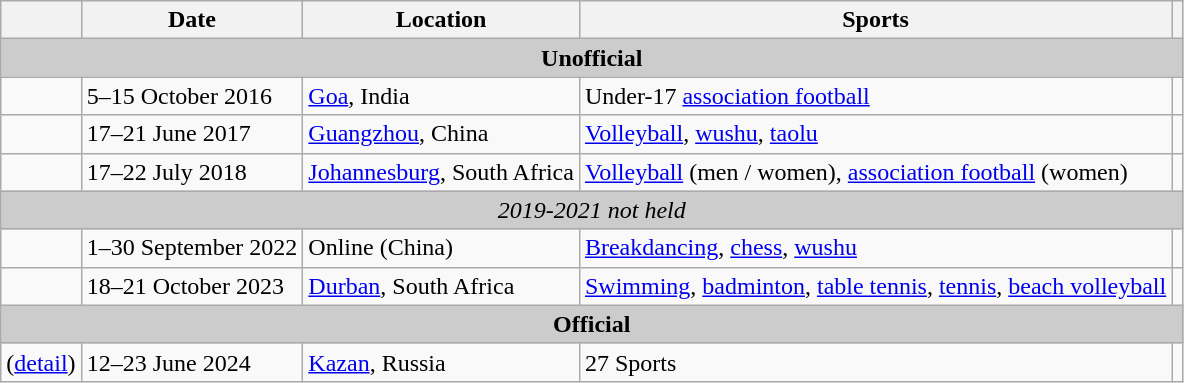<table class="wikitable sortable">
<tr>
<th></th>
<th>Date</th>
<th>Location</th>
<th>Sports</th>
<th></th>
</tr>
<tr>
<td colspan=5 bgcolor="#cccccc"align=center><strong>Unofficial</strong></td>
</tr>
<tr>
<td></td>
<td>5–15 October 2016</td>
<td><a href='#'>Goa</a>, India</td>
<td>Under-17 <a href='#'>association football</a></td>
<td></td>
</tr>
<tr>
<td></td>
<td>17–21 June 2017</td>
<td><a href='#'>Guangzhou</a>, China</td>
<td><a href='#'>Volleyball</a>, <a href='#'>wushu</a>, <a href='#'>taolu</a></td>
<td></td>
</tr>
<tr>
<td></td>
<td>17–22 July 2018</td>
<td><a href='#'>Johannesburg</a>, South Africa</td>
<td><a href='#'>Volleyball</a> (men / women), <a href='#'>association football</a> (women)</td>
<td></td>
</tr>
<tr>
<td colspan=5 bgcolor="#cccccc"align=center><em>2019-2021 not held</em></td>
</tr>
<tr>
<td></td>
<td>1–30 September 2022</td>
<td>Online (China)</td>
<td><a href='#'>Breakdancing</a>, <a href='#'>chess</a>, <a href='#'>wushu</a></td>
<td></td>
</tr>
<tr>
<td></td>
<td>18–21 October 2023</td>
<td><a href='#'>Durban</a>, South Africa</td>
<td><a href='#'>Swimming</a>, <a href='#'>badminton</a>, <a href='#'>table tennis</a>, <a href='#'>tennis</a>, <a href='#'>beach volleyball</a></td>
<td></td>
</tr>
<tr>
<td colspan=5 bgcolor="#cccccc"align=center><strong>Official</strong></td>
</tr>
<tr>
<td> (<a href='#'>detail</a>)</td>
<td>12–23 June 2024</td>
<td><a href='#'>Kazan</a>, Russia</td>
<td>27 Sports</td>
<td></td>
</tr>
</table>
